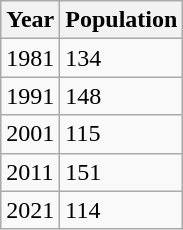<table class=wikitable>
<tr>
<th>Year</th>
<th>Population</th>
</tr>
<tr>
<td>1981</td>
<td>134</td>
</tr>
<tr>
<td>1991</td>
<td>148</td>
</tr>
<tr>
<td>2001</td>
<td>115</td>
</tr>
<tr>
<td>2011</td>
<td>151</td>
</tr>
<tr>
<td>2021</td>
<td>114</td>
</tr>
</table>
